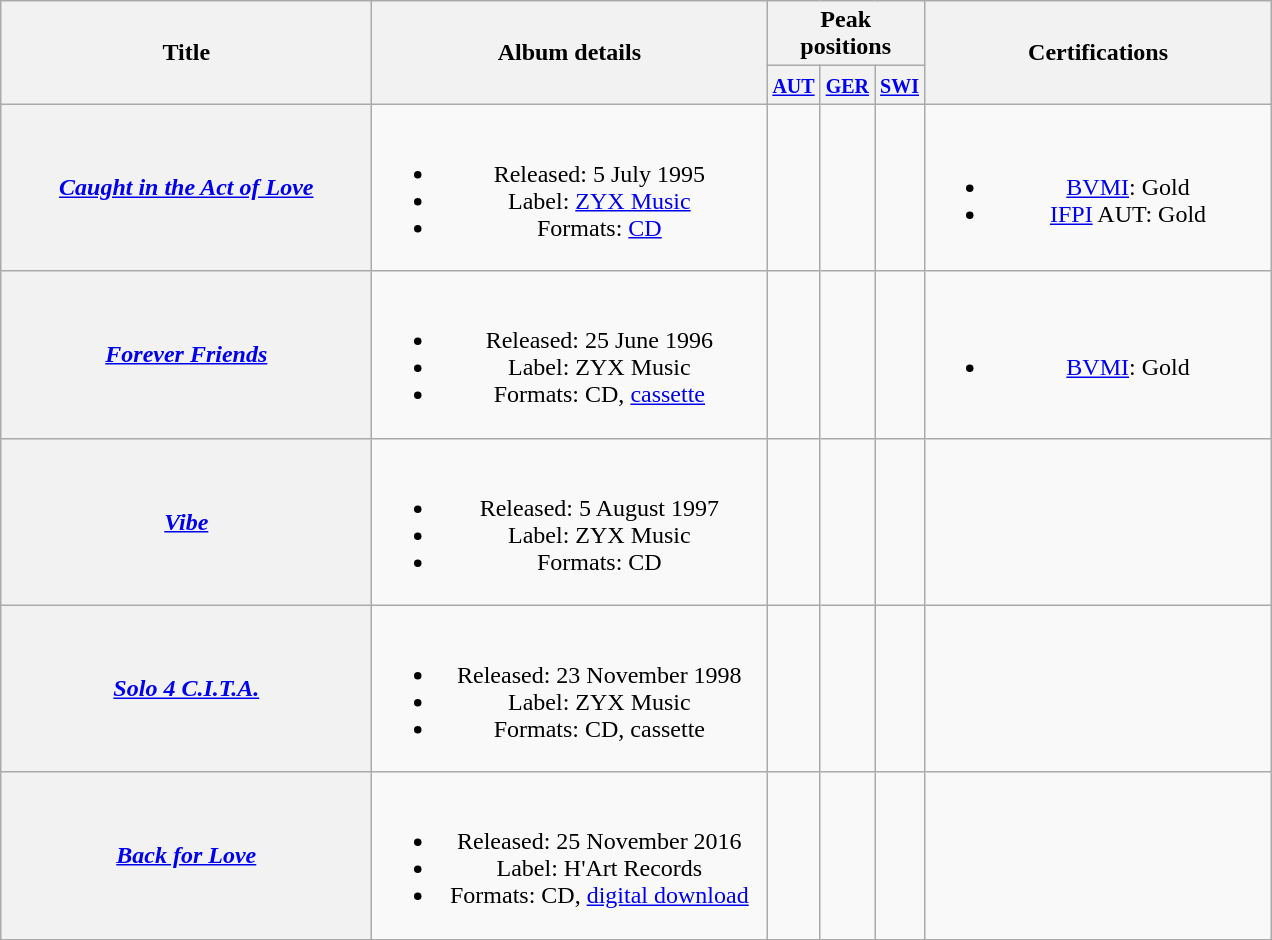<table class="wikitable plainrowheaders" style="text-align:center;" border="1">
<tr>
<th scope="col" rowspan="2" style="width:15em;">Title</th>
<th scope="col" rowspan="2" style="width:16em;">Album details</th>
<th scope="col" colspan="3">Peak positions</th>
<th scope="col" rowspan="2" style="width:14em;">Certifications</th>
</tr>
<tr>
<th width="25"><small><a href='#'>AUT</a></small></th>
<th width="25"><small><a href='#'>GER</a></small></th>
<th width="25"><small><a href='#'>SWI</a></small></th>
</tr>
<tr>
<th scope="row"><em><a href='#'>Caught in the Act of Love</a></em></th>
<td><br><ul><li>Released: 5 July 1995</li><li>Label: <a href='#'>ZYX Music</a></li><li>Formats: <a href='#'>CD</a></li></ul></td>
<td></td>
<td></td>
<td></td>
<td><br><ul><li><a href='#'>BVMI</a>: Gold</li><li><a href='#'>IFPI</a> AUT: Gold</li></ul></td>
</tr>
<tr>
<th scope="row"><em><a href='#'>Forever Friends</a></em></th>
<td><br><ul><li>Released: 25 June 1996</li><li>Label: ZYX Music</li><li>Formats: CD, <a href='#'>cassette</a></li></ul></td>
<td></td>
<td></td>
<td></td>
<td><br><ul><li><a href='#'>BVMI</a>: Gold</li></ul></td>
</tr>
<tr>
<th scope="row"><em><a href='#'>Vibe</a></em></th>
<td><br><ul><li>Released: 5 August 1997</li><li>Label: ZYX Music</li><li>Formats: CD</li></ul></td>
<td></td>
<td></td>
<td></td>
<td></td>
</tr>
<tr>
<th scope="row"><em><a href='#'>Solo 4 C.I.T.A.</a></em></th>
<td><br><ul><li>Released: 23 November 1998</li><li>Label: ZYX Music</li><li>Formats: CD, cassette</li></ul></td>
<td></td>
<td></td>
<td></td>
<td></td>
</tr>
<tr>
<th scope="row"><em><a href='#'>Back for Love</a></em></th>
<td><br><ul><li>Released: 25 November 2016</li><li>Label: H'Art Records</li><li>Formats: CD, <a href='#'>digital download</a></li></ul></td>
<td></td>
<td></td>
<td></td>
<td></td>
</tr>
</table>
